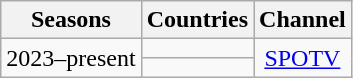<table class="wikitable sortable" style="text-align:center; float:center; margin-left">
<tr>
<th>Seasons</th>
<th>Countries</th>
<th>Channel</th>
</tr>
<tr>
<td rowspan="2">2023–present</td>
<td></td>
<td rowspan="2"><a href='#'>SPOTV</a></td>
</tr>
<tr>
<td></td>
</tr>
</table>
